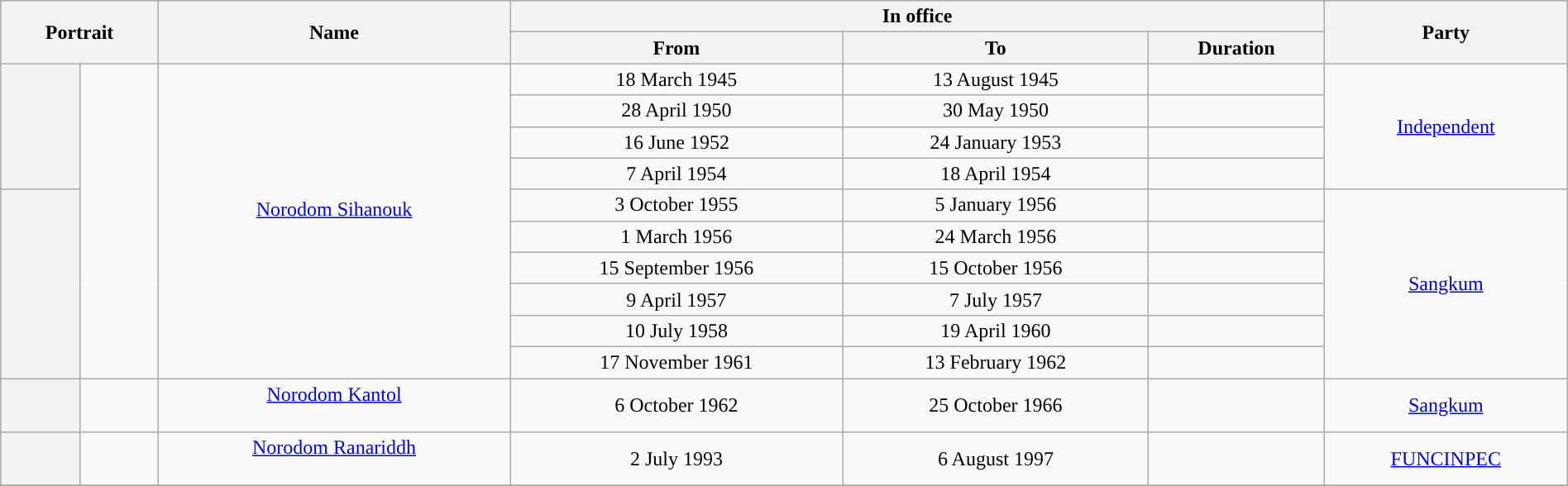<table class="wikitable sortable" style="text-align:center; font-size:100%; width:100%">
<tr>
<th rowspan="2" colspan="2">Portrait</th>
<th rowspan="2">Name</th>
<th colspan="3">In office</th>
<th rowspan="2">Party</th>
</tr>
<tr>
<th>From</th>
<th>To</th>
<th>Duration</th>
</tr>
<tr>
<th rowspan="4" style="background:"></th>
<td rowspan="10"></td>
<td rowspan="10"><a href='#'>Norodom Sihanouk</a><br><br></td>
<td>18 March 1945</td>
<td>13 August 1945</td>
<td></td>
<td rowspan="4"><a href='#'>Independent</a></td>
</tr>
<tr>
<td>28 April 1950</td>
<td>30 May 1950</td>
<td></td>
</tr>
<tr>
<td>16 June 1952</td>
<td>24 January 1953</td>
<td></td>
</tr>
<tr>
<td>7 April 1954</td>
<td>18 April 1954</td>
<td></td>
</tr>
<tr>
<th rowspan="6" style="background:"></th>
<td>3 October 1955</td>
<td>5 January 1956</td>
<td></td>
<td rowspan="6"><a href='#'>Sangkum</a></td>
</tr>
<tr>
<td>1 March 1956</td>
<td>24 March 1956</td>
<td></td>
</tr>
<tr>
<td>15 September 1956</td>
<td>15 October 1956</td>
<td></td>
</tr>
<tr>
<td>9 April 1957</td>
<td>7 July 1957</td>
<td></td>
</tr>
<tr>
<td>10 July 1958</td>
<td>19 April 1960</td>
<td></td>
</tr>
<tr>
<td>17 November 1961</td>
<td>13 February 1962</td>
<td></td>
</tr>
<tr>
<th style="background:"></th>
<td></td>
<td><a href='#'>Norodom Kantol</a><br><br></td>
<td>6 October 1962</td>
<td>25 October 1966</td>
<td></td>
<td><a href='#'>Sangkum</a></td>
</tr>
<tr>
<th style="background:"></th>
<td></td>
<td><a href='#'>Norodom Ranariddh</a><br><br></td>
<td>2 July 1993</td>
<td>6 August 1997</td>
<td></td>
<td><a href='#'>FUNCINPEC</a></td>
</tr>
<tr>
</tr>
</table>
